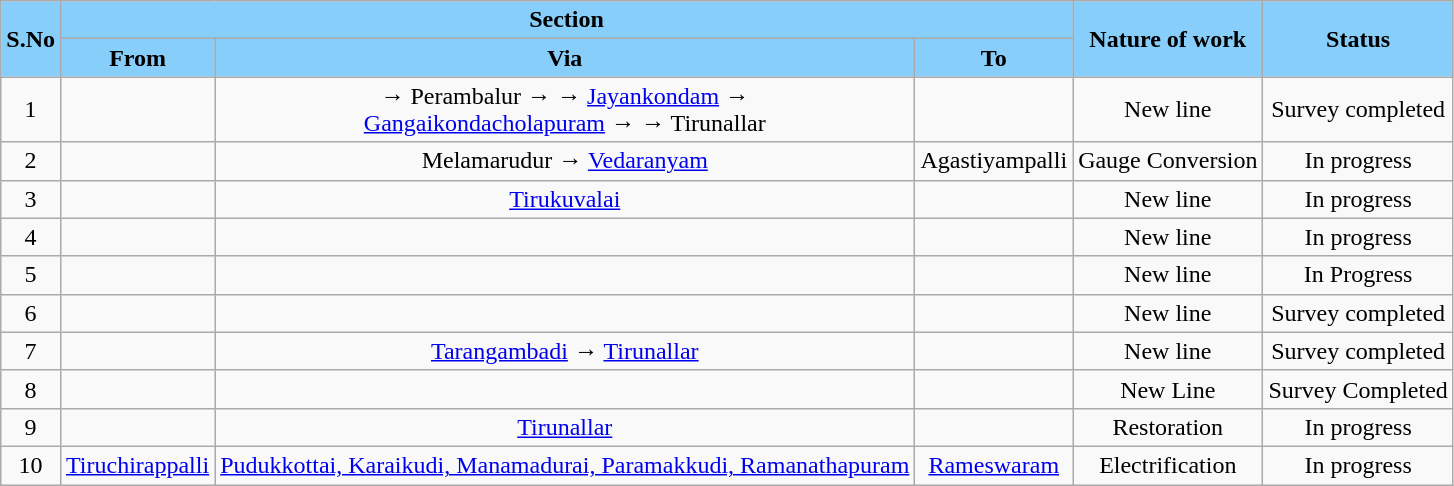<table class="wikitable sortable" style="text-align:center">
<tr>
<th scope="col" rowspan="2" style="background-color:lightskyblue;">S.No</th>
<th scope="col" colspan="3" style="background-color:lightskyblue;">Section</th>
<th scope="col" rowspan="2" style="background-color:lightskyblue;">Nature of work</th>
<th scope="col" rowspan="2" style="background-color:lightskyblue;">Status</th>
</tr>
<tr>
<th scope="col" style="background-color:lightskyblue;">From</th>
<th scope="col" style="background-color:lightskyblue;">Via</th>
<th scope="col" style="background-color:lightskyblue;">To</th>
</tr>
<tr>
<td>1</td>
<td></td>
<td> → Perambalur →  → <a href='#'>Jayankondam</a> →<br><a href='#'>Gangaikondacholapuram</a> →  → Tirunallar</td>
<td></td>
<td>New line</td>
<td>Survey completed</td>
</tr>
<tr>
<td>2</td>
<td></td>
<td>Melamarudur → <a href='#'>Vedaranyam</a></td>
<td>Agastiyampalli</td>
<td>Gauge Conversion</td>
<td>In progress</td>
</tr>
<tr>
<td>3</td>
<td></td>
<td><a href='#'>Tirukuvalai</a></td>
<td></td>
<td>New line</td>
<td>In progress</td>
</tr>
<tr>
<td>4</td>
<td></td>
<td></td>
<td></td>
<td>New line</td>
<td>In progress</td>
</tr>
<tr>
<td>5</td>
<td></td>
<td></td>
<td><br></td>
<td>New line</td>
<td>In Progress</td>
</tr>
<tr>
<td>6</td>
<td></td>
<td></td>
<td><br></td>
<td>New line</td>
<td>Survey completed</td>
</tr>
<tr>
<td>7</td>
<td></td>
<td><a href='#'>Tarangambadi</a> → <a href='#'>Tirunallar</a></td>
<td></td>
<td>New line</td>
<td>Survey completed</td>
</tr>
<tr>
<td>8</td>
<td></td>
<td></td>
<td></td>
<td>New Line</td>
<td>Survey Completed</td>
</tr>
<tr>
<td>9</td>
<td></td>
<td><a href='#'>Tirunallar</a></td>
<td></td>
<td>Restoration</td>
<td>In progress</td>
</tr>
<tr>
<td>10</td>
<td><a href='#'>Tiruchirappalli</a></td>
<td><a href='#'>Pudukkottai, Karaikudi, Manamadurai, Paramakkudi, Ramanathapuram</a></td>
<td><a href='#'>Rameswaram</a></td>
<td>Electrification</td>
<td>In progress</td>
</tr>
</table>
